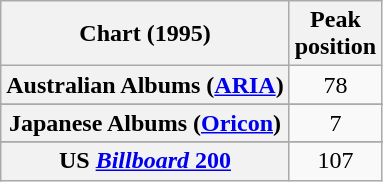<table class="wikitable sortable plainrowheaders">
<tr>
<th scope="col">Chart (1995)</th>
<th scope="col">Peak<br>position</th>
</tr>
<tr>
<th scope="row">Australian Albums (<a href='#'>ARIA</a>)</th>
<td align="center">78</td>
</tr>
<tr>
</tr>
<tr>
</tr>
<tr>
</tr>
<tr>
</tr>
<tr>
<th scope="row">Japanese Albums (<a href='#'>Oricon</a>)</th>
<td align="center">7</td>
</tr>
<tr>
</tr>
<tr>
</tr>
<tr>
</tr>
<tr>
<th scope="row">US <a href='#'><em>Billboard</em> 200</a></th>
<td align="center">107</td>
</tr>
</table>
